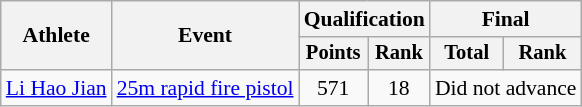<table class="wikitable" style="font-size:90%">
<tr>
<th rowspan="2">Athlete</th>
<th rowspan="2">Event</th>
<th colspan=2>Qualification</th>
<th colspan=2>Final</th>
</tr>
<tr style="font-size:95%">
<th>Points</th>
<th>Rank</th>
<th>Total</th>
<th>Rank</th>
</tr>
<tr>
<td align=left><a href='#'>Li Hao Jian</a></td>
<td align=left><a href='#'>25m rapid fire pistol</a></td>
<td align=center>571</td>
<td align=center>18</td>
<td align=center colspan=2>Did not advance</td>
</tr>
</table>
